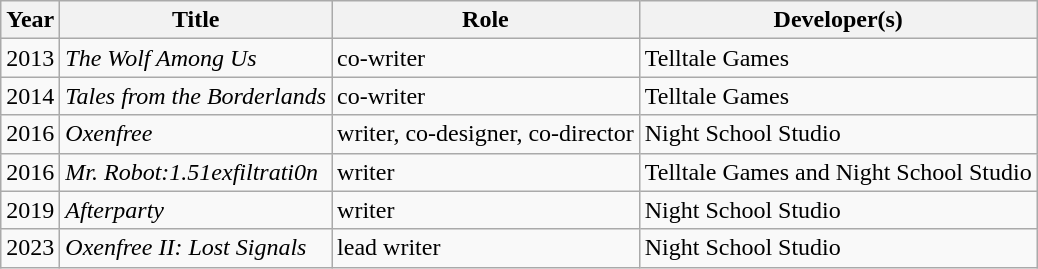<table class="wikitable">
<tr>
<th>Year</th>
<th>Title</th>
<th>Role</th>
<th>Developer(s)</th>
</tr>
<tr>
<td>2013</td>
<td><em>The Wolf Among Us</em></td>
<td>co-writer</td>
<td>Telltale Games</td>
</tr>
<tr>
<td>2014</td>
<td><em>Tales from the Borderlands</em></td>
<td>co-writer</td>
<td>Telltale Games</td>
</tr>
<tr>
<td>2016</td>
<td><em>Oxenfree</em></td>
<td>writer, co-designer, co-director</td>
<td>Night School Studio</td>
</tr>
<tr>
<td>2016</td>
<td><em>Mr. Robot:1.51exfiltrati0n</em></td>
<td>writer</td>
<td>Telltale Games and Night School Studio</td>
</tr>
<tr>
<td>2019</td>
<td><em>Afterparty</em></td>
<td>writer</td>
<td>Night School Studio</td>
</tr>
<tr>
<td>2023</td>
<td><em>Oxenfree II: Lost Signals</em></td>
<td>lead writer</td>
<td>Night School Studio</td>
</tr>
</table>
